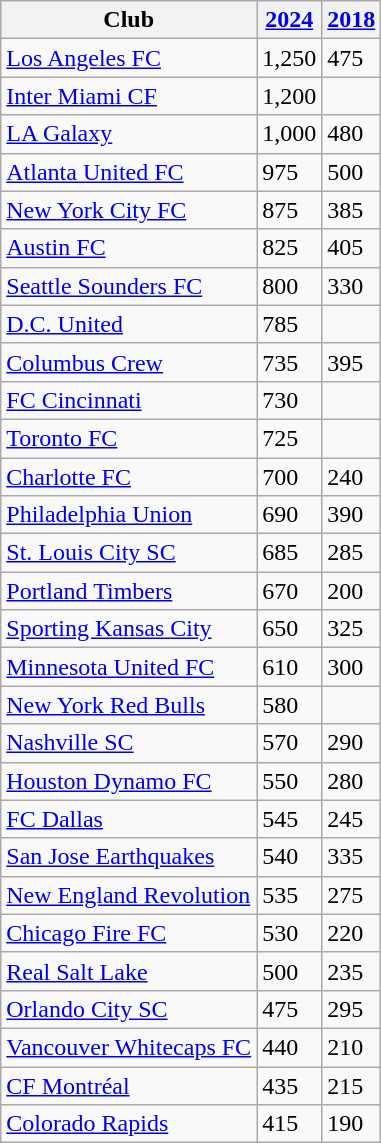<table class="wikitable sortable">
<tr>
<th>Club</th>
<th><a href='#'>2024</a></th>
<th><a href='#'>2018</a></th>
</tr>
<tr>
<td><a href='#'>Los Angeles FC</a></td>
<td>1,250</td>
<td>475</td>
</tr>
<tr>
<td><a href='#'>Inter Miami CF</a></td>
<td>1,200</td>
<td></td>
</tr>
<tr>
<td><a href='#'>LA Galaxy</a></td>
<td>1,000</td>
<td>480</td>
</tr>
<tr>
<td><a href='#'>Atlanta United FC</a></td>
<td>975</td>
<td>500</td>
</tr>
<tr>
<td><a href='#'>New York City FC</a></td>
<td>875</td>
<td>385</td>
</tr>
<tr>
<td><a href='#'>Austin FC</a></td>
<td>825</td>
<td>405</td>
</tr>
<tr>
<td><a href='#'>Seattle Sounders FC</a></td>
<td>800</td>
<td>330</td>
</tr>
<tr>
<td><a href='#'>D.C. United</a></td>
<td>785</td>
<td></td>
</tr>
<tr>
<td><a href='#'>Columbus Crew</a></td>
<td>735</td>
<td>395</td>
</tr>
<tr>
<td><a href='#'>FC Cincinnati</a></td>
<td>730</td>
<td></td>
</tr>
<tr>
<td><a href='#'>Toronto FC</a></td>
<td>725</td>
<td></td>
</tr>
<tr>
<td><a href='#'>Charlotte FC</a></td>
<td>700</td>
<td>240</td>
</tr>
<tr>
<td><a href='#'>Philadelphia Union</a></td>
<td>690</td>
<td>390</td>
</tr>
<tr>
<td><a href='#'>St. Louis City SC</a></td>
<td>685</td>
<td>285</td>
</tr>
<tr>
<td><a href='#'>Portland Timbers</a></td>
<td>670</td>
<td>200</td>
</tr>
<tr>
<td><a href='#'>Sporting Kansas City</a></td>
<td>650</td>
<td>325</td>
</tr>
<tr>
<td><a href='#'>Minnesota United FC</a></td>
<td>610</td>
<td>300</td>
</tr>
<tr>
<td><a href='#'>New York Red Bulls</a></td>
<td>580</td>
<td></td>
</tr>
<tr>
<td><a href='#'>Nashville SC</a></td>
<td>570</td>
<td>290</td>
</tr>
<tr>
<td><a href='#'>Houston Dynamo FC</a></td>
<td>550</td>
<td>280</td>
</tr>
<tr>
<td><a href='#'>FC Dallas</a></td>
<td>545</td>
<td>245</td>
</tr>
<tr>
<td><a href='#'>San Jose Earthquakes</a></td>
<td>540</td>
<td>335</td>
</tr>
<tr>
<td><a href='#'>New England Revolution</a></td>
<td>535</td>
<td>275</td>
</tr>
<tr>
<td><a href='#'>Chicago Fire FC</a></td>
<td>530</td>
<td>220</td>
</tr>
<tr>
<td><a href='#'>Real Salt Lake</a></td>
<td>500</td>
<td>235</td>
</tr>
<tr>
<td><a href='#'>Orlando City SC</a></td>
<td>475</td>
<td>295</td>
</tr>
<tr>
<td><a href='#'>Vancouver Whitecaps FC</a></td>
<td>440</td>
<td>210</td>
</tr>
<tr>
<td><a href='#'>CF Montréal</a></td>
<td>435</td>
<td>215</td>
</tr>
<tr>
<td><a href='#'>Colorado Rapids</a></td>
<td>415</td>
<td>190</td>
</tr>
</table>
